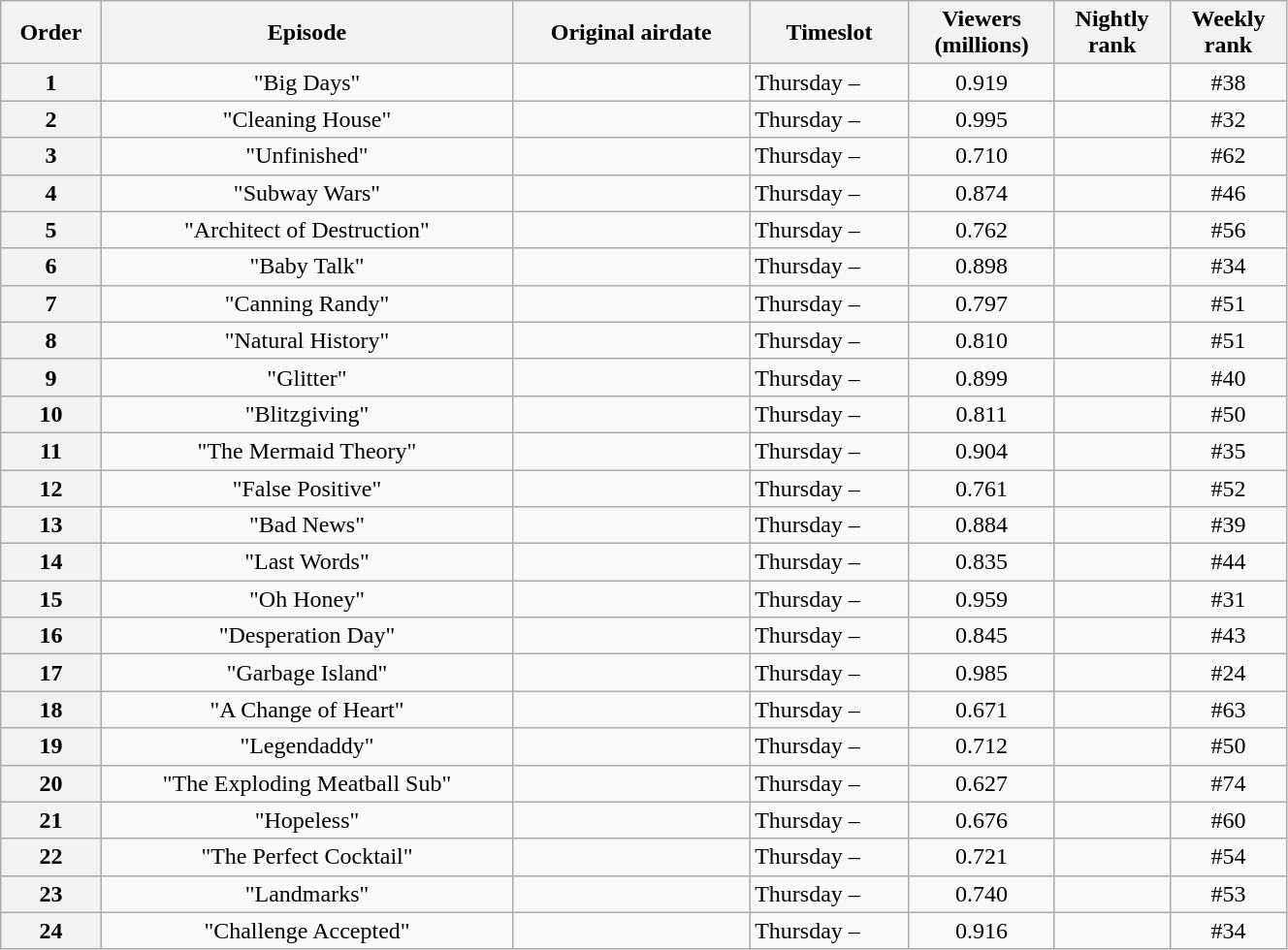<table class="wikitable plainrowheaders sortable" style="width:70%; text-align:center;">
<tr>
<th scope="col">Order</th>
<th scope="col">Episode</th>
<th scope="col">Original airdate</th>
<th scope="col">Timeslot</th>
<th scope="col">Viewers<br>(millions)</th>
<th scope="col">Nightly<br>rank</th>
<th scope="col">Weekly<br>rank</th>
</tr>
<tr>
<th scope="row" align=center>1</th>
<td>"Big Days"</td>
<td align=left></td>
<td align=left>Thursday –</td>
<td>0.919</td>
<td></td>
<td>#38</td>
</tr>
<tr>
<th scope="row" align=center>2</th>
<td>"Cleaning House"</td>
<td align=left></td>
<td align=left>Thursday –</td>
<td>0.995</td>
<td></td>
<td>#32</td>
</tr>
<tr>
<th scope="row" align=center>3</th>
<td>"Unfinished"</td>
<td align=left></td>
<td align=left>Thursday –</td>
<td>0.710</td>
<td></td>
<td>#62</td>
</tr>
<tr>
<th scope="row" align=center>4</th>
<td>"Subway Wars"</td>
<td align=left></td>
<td align=left>Thursday –</td>
<td>0.874</td>
<td></td>
<td>#46</td>
</tr>
<tr>
<th scope="row" align=center>5</th>
<td>"Architect of Destruction"</td>
<td align=left></td>
<td align=left>Thursday –</td>
<td>0.762</td>
<td></td>
<td>#56</td>
</tr>
<tr>
<th scope="row" align=center>6</th>
<td>"Baby Talk"</td>
<td align=left></td>
<td align=left>Thursday –</td>
<td>0.898</td>
<td></td>
<td>#34</td>
</tr>
<tr>
<th scope="row" align=center>7</th>
<td>"Canning Randy"</td>
<td align=left></td>
<td align=left>Thursday –</td>
<td>0.797</td>
<td></td>
<td>#51</td>
</tr>
<tr>
<th scope="row" align=center>8</th>
<td>"Natural History"</td>
<td align=left></td>
<td align=left>Thursday –</td>
<td>0.810</td>
<td></td>
<td>#51</td>
</tr>
<tr>
<th scope="row" align=center>9</th>
<td>"Glitter"</td>
<td align=left></td>
<td align=left>Thursday –</td>
<td>0.899</td>
<td></td>
<td>#40</td>
</tr>
<tr>
<th scope="row" align=center>10</th>
<td>"Blitzgiving"</td>
<td align=left></td>
<td align=left>Thursday –</td>
<td>0.811</td>
<td></td>
<td>#50</td>
</tr>
<tr>
<th scope="row" align=center>11</th>
<td>"The Mermaid Theory"</td>
<td align=left></td>
<td align=left>Thursday –</td>
<td>0.904</td>
<td></td>
<td>#35</td>
</tr>
<tr>
<th scope="row" align=center>12</th>
<td>"False Positive"</td>
<td align=left></td>
<td align=left>Thursday –</td>
<td>0.761</td>
<td></td>
<td>#52</td>
</tr>
<tr>
<th scope="row" align=center>13</th>
<td>"Bad News"</td>
<td align=left></td>
<td align=left>Thursday –</td>
<td>0.884</td>
<td></td>
<td>#39</td>
</tr>
<tr>
<th scope="row" align=center>14</th>
<td>"Last Words"</td>
<td align=left></td>
<td align=left>Thursday –</td>
<td>0.835</td>
<td></td>
<td>#44</td>
</tr>
<tr>
<th scope="row" align=center>15</th>
<td>"Oh Honey"</td>
<td align=left></td>
<td align=left>Thursday –</td>
<td>0.959</td>
<td></td>
<td>#31</td>
</tr>
<tr>
<th scope="row" align=center>16</th>
<td>"Desperation Day"</td>
<td align=left></td>
<td align=left>Thursday –</td>
<td>0.845</td>
<td></td>
<td>#43</td>
</tr>
<tr>
<th scope="row" align=center>17</th>
<td>"Garbage Island"</td>
<td align=left></td>
<td align=left>Thursday –</td>
<td>0.985</td>
<td></td>
<td>#24</td>
</tr>
<tr>
<th scope="row" align=center>18</th>
<td>"A Change of Heart"</td>
<td align=left></td>
<td align=left>Thursday –</td>
<td>0.671</td>
<td></td>
<td>#63</td>
</tr>
<tr>
<th scope="row" align=center>19</th>
<td>"Legendaddy"</td>
<td align=left></td>
<td align=left>Thursday –</td>
<td>0.712</td>
<td></td>
<td>#50</td>
</tr>
<tr>
<th scope="row" align=center>20</th>
<td>"The Exploding Meatball Sub"</td>
<td align=left></td>
<td align=left>Thursday –</td>
<td>0.627</td>
<td></td>
<td>#74</td>
</tr>
<tr>
<th scope="row" align=center>21</th>
<td>"Hopeless"</td>
<td align=left></td>
<td align=left>Thursday –</td>
<td>0.676</td>
<td></td>
<td>#60</td>
</tr>
<tr>
<th scope="row" align=center>22</th>
<td>"The Perfect Cocktail"</td>
<td align=left></td>
<td align=left>Thursday –</td>
<td>0.721</td>
<td></td>
<td>#54</td>
</tr>
<tr>
<th scope="row" align=center>23</th>
<td>"Landmarks"</td>
<td align=left></td>
<td align=left>Thursday –</td>
<td>0.740</td>
<td></td>
<td>#53</td>
</tr>
<tr>
<th scope="row" align=center>24</th>
<td>"Challenge Accepted"</td>
<td align=left></td>
<td align=left>Thursday –</td>
<td>0.916</td>
<td></td>
<td>#34</td>
</tr>
</table>
